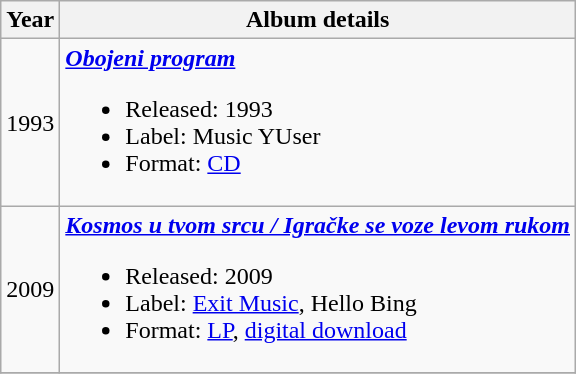<table class ="wikitable">
<tr>
<th>Year</th>
<th>Album details</th>
</tr>
<tr>
<td align="center" rowspan="1">1993</td>
<td><strong><em><a href='#'>Obojeni program</a></em></strong><br><ul><li>Released: 1993</li><li>Label: Music YUser</li><li>Format: <a href='#'>CD</a></li></ul></td>
</tr>
<tr>
<td align="center" rowspan="1">2009</td>
<td><strong><em><a href='#'>Kosmos u tvom srcu / Igračke se voze levom rukom</a></em></strong><br><ul><li>Released: 2009</li><li>Label: <a href='#'>Exit Music</a>, Hello Bing</li><li>Format: <a href='#'>LP</a>, <a href='#'>digital download</a></li></ul></td>
</tr>
<tr>
</tr>
</table>
